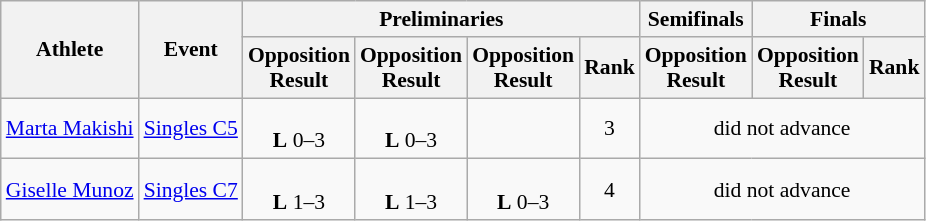<table class=wikitable style="font-size:90%">
<tr>
<th rowspan="2">Athlete</th>
<th rowspan="2">Event</th>
<th colspan="4">Preliminaries</th>
<th>Semifinals</th>
<th colspan="2">Finals</th>
</tr>
<tr>
<th>Opposition<br>Result</th>
<th>Opposition<br>Result</th>
<th>Opposition<br>Result</th>
<th>Rank</th>
<th>Opposition<br>Result</th>
<th>Opposition<br>Result</th>
<th>Rank</th>
</tr>
<tr align=center>
<td align=left><a href='#'>Marta Makishi</a></td>
<td align=left><a href='#'>Singles C5</a></td>
<td> <br> <strong>L</strong> 0–3</td>
<td> <br> <strong>L</strong> 0–3</td>
<td></td>
<td>3</td>
<td colspan="3">did not advance</td>
</tr>
<tr align=center>
<td align=left><a href='#'>Giselle Munoz</a></td>
<td align=left><a href='#'>Singles C7</a></td>
<td> <br> <strong>L</strong> 1–3</td>
<td> <br> <strong>L</strong> 1–3</td>
<td> <br> <strong>L</strong> 0–3</td>
<td>4</td>
<td colspan="3">did not advance</td>
</tr>
</table>
